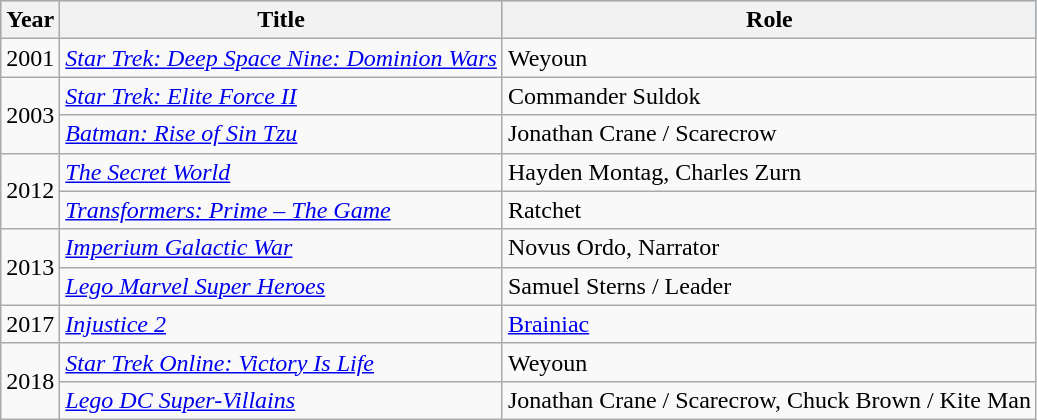<table class="wikitable sortable">
<tr style="background:#B0C4DE;">
<th>Year</th>
<th>Title</th>
<th>Role</th>
</tr>
<tr>
<td>2001</td>
<td><em><a href='#'>Star Trek: Deep Space Nine: Dominion Wars</a></em></td>
<td>Weyoun</td>
</tr>
<tr>
<td rowspan="2">2003</td>
<td><em><a href='#'>Star Trek: Elite Force II</a></em></td>
<td>Commander Suldok</td>
</tr>
<tr>
<td><em><a href='#'>Batman: Rise of Sin Tzu</a></em></td>
<td>Jonathan Crane / Scarecrow</td>
</tr>
<tr>
<td rowspan="2">2012</td>
<td data-sort-value="Secret World, The"><em><a href='#'>The Secret World</a></em></td>
<td>Hayden Montag, Charles Zurn</td>
</tr>
<tr>
<td><em><a href='#'>Transformers: Prime – The Game</a></em></td>
<td>Ratchet</td>
</tr>
<tr>
<td rowspan="2">2013</td>
<td><em><a href='#'>Imperium Galactic War</a></em></td>
<td>Novus Ordo, Narrator</td>
</tr>
<tr>
<td><em><a href='#'>Lego Marvel Super Heroes</a></em></td>
<td>Samuel Sterns / Leader</td>
</tr>
<tr>
<td>2017</td>
<td><em><a href='#'>Injustice 2</a></em></td>
<td><a href='#'>Brainiac</a></td>
</tr>
<tr>
<td rowspan="2">2018</td>
<td><em><a href='#'>Star Trek Online: Victory Is Life</a></em></td>
<td>Weyoun</td>
</tr>
<tr>
<td><em><a href='#'>Lego DC Super-Villains</a></em></td>
<td>Jonathan Crane / Scarecrow, Chuck Brown / Kite Man</td>
</tr>
</table>
